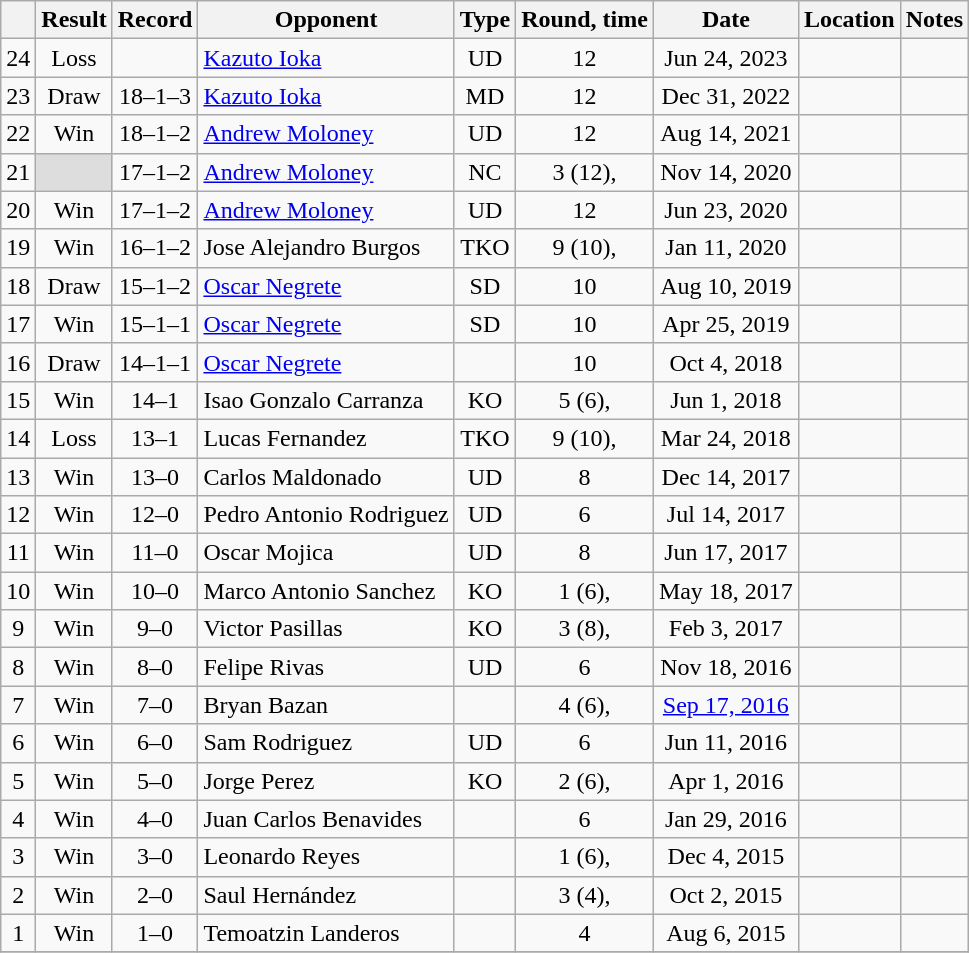<table class="wikitable" style="text-align:center">
<tr>
<th></th>
<th>Result</th>
<th>Record</th>
<th>Opponent</th>
<th>Type</th>
<th>Round, time</th>
<th>Date</th>
<th>Location</th>
<th>Notes</th>
</tr>
<tr>
<td>24</td>
<td>Loss</td>
<td></td>
<td align=left><a href='#'>Kazuto Ioka</a></td>
<td>UD</td>
<td>12</td>
<td>Jun 24, 2023</td>
<td align=left></td>
<td align=left></td>
</tr>
<tr>
<td>23</td>
<td>Draw</td>
<td>18–1–3 </td>
<td align=left><a href='#'>Kazuto Ioka</a></td>
<td>MD</td>
<td>12</td>
<td>Dec 31, 2022</td>
<td align=left></td>
<td align=left></td>
</tr>
<tr>
<td>22</td>
<td>Win</td>
<td>18–1–2 </td>
<td align=left><a href='#'>Andrew Moloney</a></td>
<td>UD</td>
<td>12</td>
<td>Aug 14, 2021</td>
<td align=left></td>
<td align=left></td>
</tr>
<tr>
<td>21</td>
<td style="background:#DDD"></td>
<td>17–1–2 </td>
<td align=left><a href='#'>Andrew Moloney</a></td>
<td>NC</td>
<td>3 (12), </td>
<td>Nov 14, 2020</td>
<td align=left></td>
<td align=left></td>
</tr>
<tr>
<td>20</td>
<td>Win</td>
<td>17–1–2</td>
<td align=left><a href='#'>Andrew Moloney</a></td>
<td>UD</td>
<td>12</td>
<td>Jun 23, 2020</td>
<td align=left></td>
<td align=left></td>
</tr>
<tr>
<td>19</td>
<td>Win</td>
<td>16–1–2</td>
<td align=left>Jose Alejandro Burgos</td>
<td>TKO</td>
<td>9 (10), </td>
<td>Jan 11, 2020</td>
<td align=left></td>
<td></td>
</tr>
<tr>
<td>18</td>
<td>Draw</td>
<td>15–1–2</td>
<td align=left><a href='#'>Oscar Negrete</a></td>
<td>SD</td>
<td>10</td>
<td>Aug 10, 2019</td>
<td align=left></td>
<td align=left></td>
</tr>
<tr>
<td>17</td>
<td>Win</td>
<td>15–1–1</td>
<td align=left><a href='#'>Oscar Negrete</a></td>
<td>SD</td>
<td>10</td>
<td>Apr 25, 2019</td>
<td align=left></td>
<td align=left></td>
</tr>
<tr>
<td>16</td>
<td>Draw</td>
<td>14–1–1</td>
<td align=left><a href='#'>Oscar Negrete</a></td>
<td></td>
<td>10</td>
<td>Oct 4, 2018</td>
<td align=left></td>
<td align=left></td>
</tr>
<tr>
<td>15</td>
<td>Win</td>
<td>14–1</td>
<td align=left>Isao Gonzalo Carranza</td>
<td>KO</td>
<td>5 (6), </td>
<td>Jun 1, 2018</td>
<td align=left></td>
<td></td>
</tr>
<tr>
<td>14</td>
<td>Loss</td>
<td>13–1</td>
<td align=left>Lucas Fernandez</td>
<td>TKO</td>
<td>9 (10), </td>
<td>Mar 24, 2018</td>
<td align=left></td>
<td></td>
</tr>
<tr>
<td>13</td>
<td>Win</td>
<td>13–0</td>
<td align=left>Carlos Maldonado</td>
<td>UD</td>
<td>8</td>
<td>Dec 14, 2017</td>
<td align=left></td>
<td></td>
</tr>
<tr>
<td>12</td>
<td>Win</td>
<td>12–0</td>
<td align=left>Pedro Antonio Rodriguez</td>
<td>UD</td>
<td>6</td>
<td>Jul 14, 2017</td>
<td align=left></td>
<td></td>
</tr>
<tr>
<td>11</td>
<td>Win</td>
<td>11–0</td>
<td align=left>Oscar Mojica</td>
<td>UD</td>
<td>8</td>
<td>Jun 17, 2017</td>
<td align=left></td>
<td></td>
</tr>
<tr>
<td>10</td>
<td>Win</td>
<td>10–0</td>
<td align=left>Marco Antonio Sanchez</td>
<td>KO</td>
<td>1 (6), </td>
<td>May 18, 2017</td>
<td align=left></td>
<td></td>
</tr>
<tr>
<td>9</td>
<td>Win</td>
<td>9–0</td>
<td align=left>Victor Pasillas</td>
<td>KO</td>
<td>3 (8), </td>
<td>Feb 3, 2017</td>
<td align=left></td>
<td></td>
</tr>
<tr>
<td>8</td>
<td>Win</td>
<td>8–0</td>
<td align=left>Felipe Rivas</td>
<td>UD</td>
<td>6</td>
<td>Nov 18, 2016</td>
<td align=left></td>
<td></td>
</tr>
<tr>
<td>7</td>
<td>Win</td>
<td>7–0</td>
<td align=left>Bryan Bazan</td>
<td></td>
<td>4 (6), </td>
<td><a href='#'>Sep 17, 2016</a></td>
<td align=left></td>
<td></td>
</tr>
<tr>
<td>6</td>
<td>Win</td>
<td>6–0</td>
<td align=left>Sam Rodriguez</td>
<td>UD</td>
<td>6</td>
<td>Jun 11, 2016</td>
<td align=left></td>
<td></td>
</tr>
<tr>
<td>5</td>
<td>Win</td>
<td>5–0</td>
<td align=left>Jorge Perez</td>
<td>KO</td>
<td>2 (6), </td>
<td>Apr 1, 2016</td>
<td align=left></td>
<td></td>
</tr>
<tr>
<td>4</td>
<td>Win</td>
<td>4–0</td>
<td align=left>Juan Carlos Benavides</td>
<td></td>
<td>6</td>
<td>Jan 29, 2016</td>
<td align=left></td>
<td></td>
</tr>
<tr>
<td>3</td>
<td>Win</td>
<td>3–0</td>
<td align=left>Leonardo Reyes</td>
<td></td>
<td>1 (6), </td>
<td>Dec 4, 2015</td>
<td align=left></td>
<td></td>
</tr>
<tr>
<td>2</td>
<td>Win</td>
<td>2–0</td>
<td align=left>Saul Hernández</td>
<td></td>
<td>3 (4), </td>
<td>Oct 2, 2015</td>
<td align=left></td>
<td></td>
</tr>
<tr>
<td>1</td>
<td>Win</td>
<td>1–0</td>
<td align=left>Temoatzin Landeros</td>
<td></td>
<td>4</td>
<td>Aug 6, 2015</td>
<td align=left></td>
<td></td>
</tr>
<tr>
</tr>
</table>
